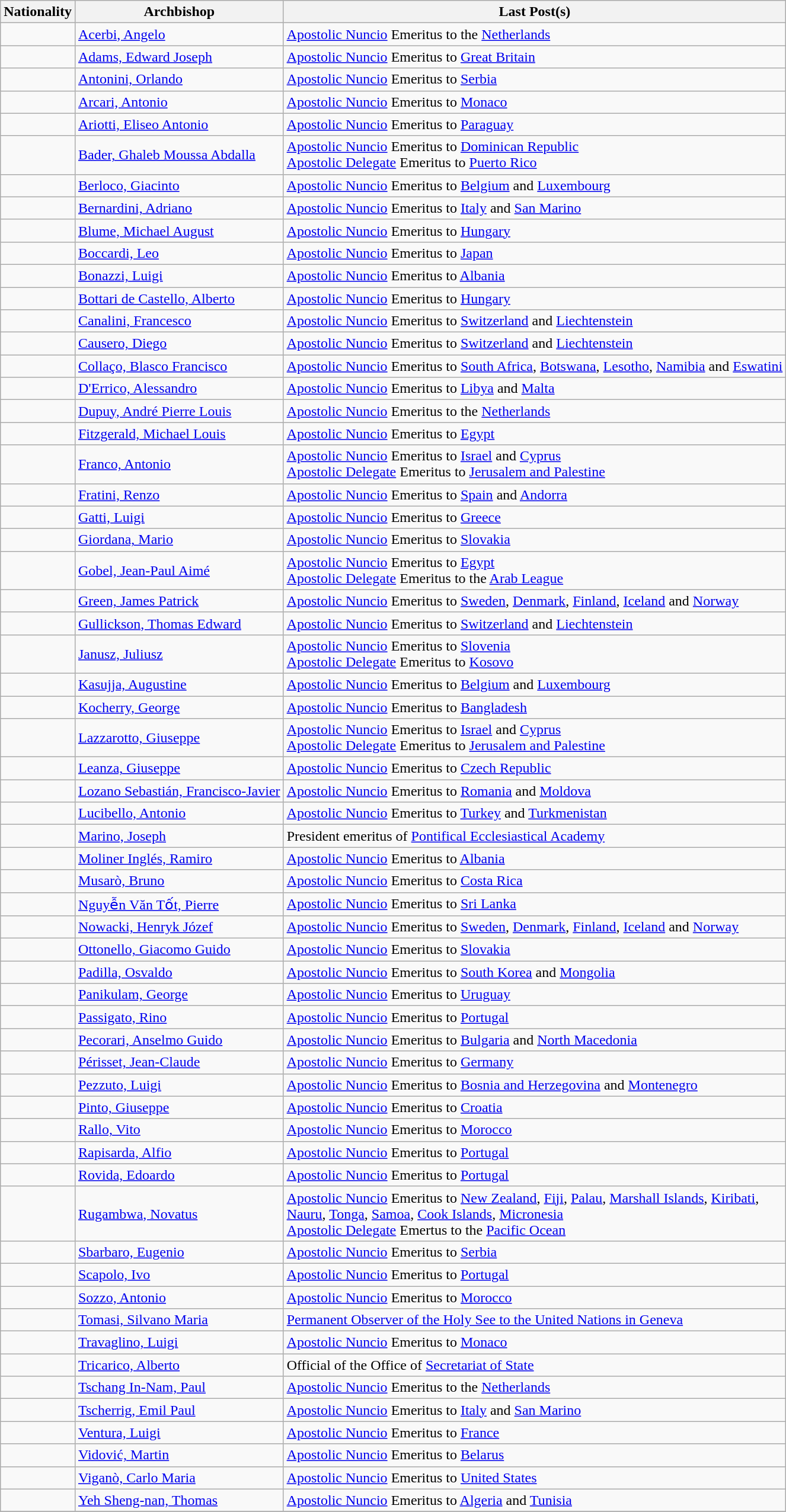<table class="wikitable sortable">
<tr>
<th>Nationality</th>
<th>Archbishop</th>
<th>Last Post(s)</th>
</tr>
<tr>
<td></td>
<td><a href='#'>Acerbi, Angelo</a></td>
<td><a href='#'>Apostolic Nuncio</a> Emeritus to the <a href='#'>Netherlands</a></td>
</tr>
<tr>
<td></td>
<td><a href='#'>Adams, Edward Joseph</a></td>
<td><a href='#'>Apostolic Nuncio</a> Emeritus to <a href='#'>Great Britain</a></td>
</tr>
<tr>
<td></td>
<td><a href='#'>Antonini, Orlando</a></td>
<td><a href='#'>Apostolic Nuncio</a> Emeritus to <a href='#'>Serbia</a></td>
</tr>
<tr>
<td></td>
<td><a href='#'>Arcari, Antonio</a></td>
<td><a href='#'>Apostolic Nuncio</a> Emeritus to <a href='#'>Monaco</a></td>
</tr>
<tr>
<td></td>
<td><a href='#'>Ariotti, Eliseo Antonio</a></td>
<td><a href='#'>Apostolic Nuncio</a> Emeritus to <a href='#'>Paraguay</a></td>
</tr>
<tr>
<td></td>
<td><a href='#'>Bader, Ghaleb Moussa Abdalla</a></td>
<td><a href='#'>Apostolic Nuncio</a> Emeritus to <a href='#'>Dominican Republic</a><br><a href='#'>Apostolic Delegate</a> Emeritus to <a href='#'>Puerto Rico</a></td>
</tr>
<tr>
<td></td>
<td><a href='#'>Berloco, Giacinto</a></td>
<td><a href='#'>Apostolic Nuncio</a> Emeritus to <a href='#'>Belgium</a> and <a href='#'>Luxembourg</a></td>
</tr>
<tr>
<td></td>
<td><a href='#'>Bernardini, Adriano</a></td>
<td><a href='#'>Apostolic Nuncio</a> Emeritus to <a href='#'>Italy</a> and <a href='#'>San Marino</a></td>
</tr>
<tr>
<td></td>
<td><a href='#'>Blume, Michael August</a></td>
<td><a href='#'>Apostolic Nuncio</a> Emeritus to <a href='#'>Hungary</a></td>
</tr>
<tr>
<td></td>
<td><a href='#'>Boccardi, Leo</a></td>
<td><a href='#'>Apostolic Nuncio</a> Emeritus to <a href='#'>Japan</a></td>
</tr>
<tr>
<td></td>
<td><a href='#'>Bonazzi, Luigi</a></td>
<td><a href='#'>Apostolic Nuncio</a> Emeritus to <a href='#'>Albania</a></td>
</tr>
<tr>
<td></td>
<td><a href='#'>Bottari de Castello, Alberto</a></td>
<td><a href='#'>Apostolic Nuncio</a> Emeritus to <a href='#'>Hungary</a></td>
</tr>
<tr>
<td></td>
<td><a href='#'>Canalini, Francesco</a></td>
<td><a href='#'>Apostolic Nuncio</a> Emeritus to <a href='#'>Switzerland</a> and <a href='#'> Liechtenstein</a></td>
</tr>
<tr>
<td></td>
<td><a href='#'>Causero, Diego</a></td>
<td><a href='#'>Apostolic Nuncio</a> Emeritus to <a href='#'>Switzerland</a> and <a href='#'> Liechtenstein</a></td>
</tr>
<tr>
<td></td>
<td><a href='#'>Collaço, Blasco Francisco</a></td>
<td><a href='#'>Apostolic Nuncio</a> Emeritus to <a href='#'>South Africa</a>, <a href='#'>Botswana</a>, <a href='#'>Lesotho</a>, <a href='#'>Namibia</a> and <a href='#'>Eswatini</a></td>
</tr>
<tr>
<td></td>
<td><a href='#'>D'Errico, Alessandro</a></td>
<td><a href='#'>Apostolic Nuncio</a> Emeritus to <a href='#'>Libya</a> and <a href='#'>Malta</a></td>
</tr>
<tr>
<td></td>
<td><a href='#'>Dupuy, André Pierre Louis</a></td>
<td><a href='#'>Apostolic Nuncio</a> Emeritus to the <a href='#'>Netherlands</a></td>
</tr>
<tr>
<td></td>
<td><a href='#'>Fitzgerald, Michael Louis</a></td>
<td><a href='#'>Apostolic Nuncio</a> Emeritus to <a href='#'>Egypt</a></td>
</tr>
<tr>
<td></td>
<td><a href='#'>Franco, Antonio</a></td>
<td><a href='#'>Apostolic Nuncio</a> Emeritus to <a href='#'>Israel</a> and <a href='#'>Cyprus</a><br><a href='#'>Apostolic Delegate</a> Emeritus to <a href='#'>Jerusalem and Palestine</a></td>
</tr>
<tr>
<td></td>
<td><a href='#'>Fratini, Renzo</a></td>
<td><a href='#'>Apostolic Nuncio</a> Emeritus to <a href='#'>Spain</a> and <a href='#'>Andorra</a></td>
</tr>
<tr>
<td></td>
<td><a href='#'>Gatti, Luigi</a></td>
<td><a href='#'>Apostolic Nuncio</a> Emeritus to <a href='#'>Greece</a></td>
</tr>
<tr>
<td></td>
<td><a href='#'>Giordana, Mario</a></td>
<td><a href='#'>Apostolic Nuncio</a> Emeritus to <a href='#'>Slovakia</a></td>
</tr>
<tr>
<td></td>
<td><a href='#'>Gobel, Jean-Paul Aimé</a></td>
<td><a href='#'>Apostolic Nuncio</a> Emeritus to <a href='#'>Egypt</a><br><a href='#'>Apostolic Delegate</a> Emeritus to the <a href='#'>Arab League</a></td>
</tr>
<tr>
<td></td>
<td><a href='#'>Green, James Patrick</a></td>
<td><a href='#'>Apostolic Nuncio</a> Emeritus to <a href='#'>Sweden</a>, <a href='#'>Denmark</a>, <a href='#'>Finland</a>, <a href='#'>Iceland</a> and <a href='#'>Norway</a></td>
</tr>
<tr>
<td></td>
<td><a href='#'>Gullickson, Thomas Edward</a></td>
<td><a href='#'>Apostolic Nuncio</a> Emeritus to <a href='#'>Switzerland</a> and <a href='#'>Liechtenstein</a></td>
</tr>
<tr>
<td></td>
<td><a href='#'>Janusz, Juliusz</a></td>
<td><a href='#'>Apostolic Nuncio</a> Emeritus to <a href='#'>Slovenia</a><br> <a href='#'>Apostolic Delegate</a> Emeritus to <a href='#'>Kosovo</a></td>
</tr>
<tr>
<td></td>
<td><a href='#'>Kasujja, Augustine</a></td>
<td><a href='#'>Apostolic Nuncio</a> Emeritus to <a href='#'>Belgium</a> and <a href='#'>Luxembourg</a></td>
</tr>
<tr>
<td></td>
<td><a href='#'>Kocherry, George</a></td>
<td><a href='#'>Apostolic Nuncio</a> Emeritus to <a href='#'>Bangladesh</a></td>
</tr>
<tr>
<td></td>
<td><a href='#'>Lazzarotto, Giuseppe</a></td>
<td><a href='#'>Apostolic Nuncio</a> Emeritus to <a href='#'>Israel</a> and <a href='#'>Cyprus</a><br><a href='#'>Apostolic Delegate</a> Emeritus to <a href='#'>Jerusalem and Palestine</a></td>
</tr>
<tr>
<td></td>
<td><a href='#'>Leanza, Giuseppe</a></td>
<td><a href='#'>Apostolic Nuncio</a> Emeritus to <a href='#'>Czech Republic</a></td>
</tr>
<tr>
<td></td>
<td><a href='#'>Lozano Sebastián, Francisco-Javier</a></td>
<td><a href='#'>Apostolic Nuncio</a> Emeritus to <a href='#'>Romania</a> and <a href='#'>Moldova</a></td>
</tr>
<tr>
<td></td>
<td><a href='#'>Lucibello, Antonio</a></td>
<td><a href='#'>Apostolic Nuncio</a> Emeritus to <a href='#'>Turkey</a> and <a href='#'>Turkmenistan</a></td>
</tr>
<tr>
<td></td>
<td><a href='#'>Marino, Joseph</a></td>
<td>President emeritus of <a href='#'>Pontifical Ecclesiastical Academy</a></td>
</tr>
<tr>
<td></td>
<td><a href='#'>Moliner Inglés, Ramiro</a></td>
<td><a href='#'>Apostolic Nuncio</a> Emeritus to <a href='#'>Albania</a></td>
</tr>
<tr>
<td></td>
<td><a href='#'>Musarò, Bruno</a></td>
<td><a href='#'>Apostolic Nuncio</a> Emeritus to <a href='#'>Costa Rica</a></td>
</tr>
<tr>
<td></td>
<td><a href='#'>Nguyễn Văn Tốt, Pierre</a></td>
<td><a href='#'>Apostolic Nuncio</a> Emeritus to <a href='#'>Sri Lanka</a></td>
</tr>
<tr>
<td></td>
<td><a href='#'>Nowacki, Henryk Józef</a></td>
<td><a href='#'>Apostolic Nuncio</a> Emeritus to <a href='#'>Sweden</a>, <a href='#'>Denmark</a>, <a href='#'>Finland</a>, <a href='#'>Iceland</a> and <a href='#'>Norway</a></td>
</tr>
<tr>
<td></td>
<td><a href='#'>Ottonello, Giacomo Guido</a></td>
<td><a href='#'>Apostolic Nuncio</a> Emeritus to <a href='#'>Slovakia</a></td>
</tr>
<tr>
<td></td>
<td><a href='#'>Padilla, Osvaldo</a></td>
<td><a href='#'>Apostolic Nuncio</a> Emeritus to <a href='#'>South Korea</a> and <a href='#'>Mongolia</a></td>
</tr>
<tr>
<td></td>
<td><a href='#'>Panikulam, George</a></td>
<td><a href='#'>Apostolic Nuncio</a> Emeritus to <a href='#'>Uruguay</a></td>
</tr>
<tr>
<td></td>
<td><a href='#'>Passigato, Rino</a></td>
<td><a href='#'>Apostolic Nuncio</a> Emeritus to <a href='#'>Portugal</a></td>
</tr>
<tr>
<td></td>
<td><a href='#'>Pecorari, Anselmo Guido</a></td>
<td><a href='#'>Apostolic Nuncio</a> Emeritus to <a href='#'>Bulgaria</a> and <a href='#'>North Macedonia</a></td>
</tr>
<tr>
<td></td>
<td><a href='#'>Périsset, Jean-Claude</a></td>
<td><a href='#'>Apostolic Nuncio</a> Emeritus to <a href='#'>Germany</a></td>
</tr>
<tr>
<td></td>
<td><a href='#'>Pezzuto, Luigi</a></td>
<td><a href='#'>Apostolic Nuncio</a> Emeritus to <a href='#'>Bosnia and Herzegovina</a> and <a href='#'>Montenegro</a></td>
</tr>
<tr>
<td></td>
<td><a href='#'>Pinto, Giuseppe</a></td>
<td><a href='#'>Apostolic Nuncio</a> Emeritus to <a href='#'>Croatia</a></td>
</tr>
<tr>
<td></td>
<td><a href='#'>Rallo, Vito</a></td>
<td><a href='#'>Apostolic Nuncio</a> Emeritus to <a href='#'>Morocco</a></td>
</tr>
<tr>
<td></td>
<td><a href='#'>Rapisarda, Alfio</a></td>
<td><a href='#'>Apostolic Nuncio</a> Emeritus to <a href='#'>Portugal</a></td>
</tr>
<tr>
<td></td>
<td><a href='#'>Rovida, Edoardo</a></td>
<td><a href='#'>Apostolic Nuncio</a> Emeritus to <a href='#'>Portugal</a></td>
</tr>
<tr>
<td></td>
<td><a href='#'>Rugambwa, Novatus</a></td>
<td><a href='#'>Apostolic Nuncio</a> Emeritus to <a href='#'>New Zealand</a>, <a href='#'>Fiji</a>, <a href='#'>Palau</a>, <a href='#'>Marshall Islands</a>, <a href='#'>Kiribati</a>,<br> <a href='#'>Nauru</a>, <a href='#'>Tonga</a>, <a href='#'>Samoa</a>, <a href='#'>Cook Islands</a>, <a href='#'>Micronesia</a><br><a href='#'>Apostolic Delegate</a> Emertus to the <a href='#'>Pacific Ocean</a></td>
</tr>
<tr>
<td></td>
<td><a href='#'>Sbarbaro, Eugenio</a></td>
<td><a href='#'>Apostolic Nuncio</a> Emeritus to <a href='#'>Serbia</a></td>
</tr>
<tr>
<td></td>
<td><a href='#'>Scapolo, Ivo</a></td>
<td><a href='#'>Apostolic Nuncio</a> Emeritus to <a href='#'>Portugal</a></td>
</tr>
<tr>
<td></td>
<td><a href='#'>Sozzo, Antonio</a></td>
<td><a href='#'>Apostolic Nuncio</a> Emeritus to <a href='#'>Morocco</a></td>
</tr>
<tr>
<td></td>
<td><a href='#'>Tomasi, Silvano Maria</a></td>
<td><a href='#'>Permanent Observer of the Holy See to the United Nations in Geneva</a></td>
</tr>
<tr>
<td></td>
<td><a href='#'>Travaglino, Luigi</a></td>
<td><a href='#'>Apostolic Nuncio</a> Emeritus to <a href='#'>Monaco</a></td>
</tr>
<tr>
<td></td>
<td><a href='#'>Tricarico, Alberto</a></td>
<td>Official of the Office of <a href='#'>Secretariat of State</a></td>
</tr>
<tr>
<td></td>
<td><a href='#'>Tschang In-Nam, Paul</a></td>
<td><a href='#'>Apostolic Nuncio</a> Emeritus to the <a href='#'>Netherlands</a></td>
</tr>
<tr>
<td></td>
<td><a href='#'>Tscherrig, Emil Paul</a></td>
<td><a href='#'>Apostolic Nuncio</a> Emeritus to <a href='#'>Italy</a> and <a href='#'>San Marino</a></td>
</tr>
<tr>
<td></td>
<td><a href='#'>Ventura, Luigi</a></td>
<td><a href='#'>Apostolic Nuncio</a> Emeritus to <a href='#'>France</a></td>
</tr>
<tr>
<td></td>
<td><a href='#'>Vidović, Martin</a></td>
<td><a href='#'>Apostolic Nuncio</a> Emeritus to <a href='#'>Belarus</a></td>
</tr>
<tr>
<td></td>
<td><a href='#'>Viganò, Carlo Maria</a></td>
<td><a href='#'>Apostolic Nuncio</a> Emeritus to <a href='#'>United States</a></td>
</tr>
<tr>
<td></td>
<td><a href='#'>Yeh Sheng-nan, Thomas</a></td>
<td><a href='#'>Apostolic Nuncio</a> Emeritus to <a href='#'>Algeria</a> and <a href='#'>Tunisia</a></td>
</tr>
<tr>
</tr>
</table>
